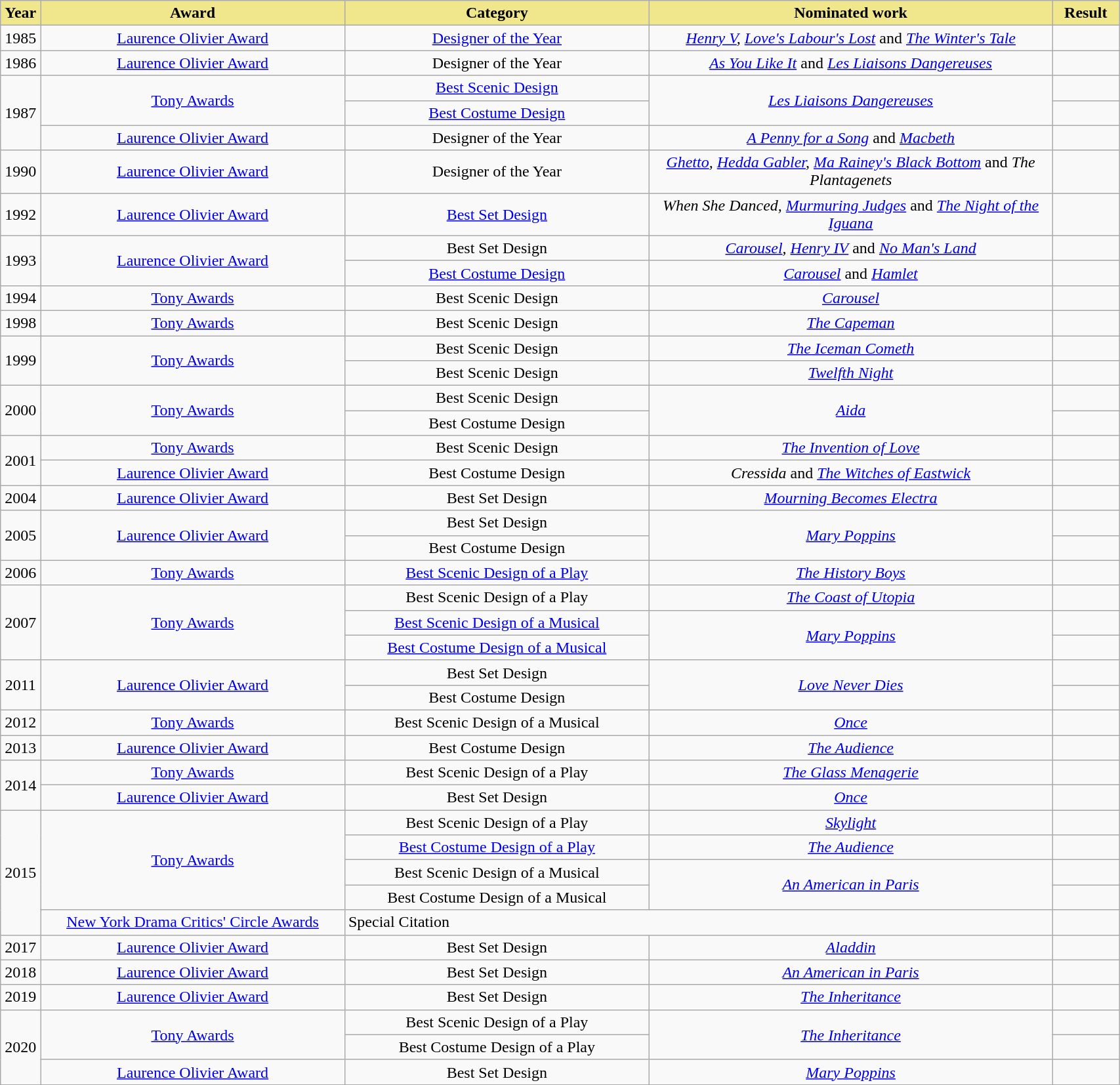<table width="90%" class="wikitable">
<tr>
<th width="33" style="background:#F0E68C">Year</th>
<th width="300" style="background:#F0E68C">Award</th>
<th width="300" style="background:#F0E68C">Category</th>
<th width="400" style="background:#F0E68C">Nominated work</th>
<th width="60" style="background:#F0E68C">Result</th>
</tr>
<tr>
<td align="center">1985</td>
<td align="center"><a href='#'>Laurence Olivier Award</a></td>
<td align="center"><a href='#'>Designer of the Year</a></td>
<td align="center"><em><a href='#'>Henry V</a>, <a href='#'>Love's Labour's Lost</a></em> and <em><a href='#'>The Winter's Tale</a></em></td>
<td></td>
</tr>
<tr>
<td align="center">1986</td>
<td align="center"><a href='#'>Laurence Olivier Award</a></td>
<td align="center">Designer of the Year</td>
<td align="center"><em><a href='#'>As You Like It</a></em> and <em><a href='#'>Les Liaisons Dangereuses</a></em></td>
<td></td>
</tr>
<tr>
<td rowspan=3 align="center">1987</td>
<td rowspan=2 align="center"><a href='#'>Tony Awards</a></td>
<td align="center"><a href='#'>Best Scenic Design</a></td>
<td rowspan=2 align="center"><em><a href='#'>Les Liaisons Dangereuses</a></em></td>
<td></td>
</tr>
<tr>
<td align="center"><a href='#'>Best Costume Design</a></td>
<td></td>
</tr>
<tr>
<td align="center"><a href='#'>Laurence Olivier Award</a></td>
<td align="center">Designer of the Year</td>
<td align="center"><em><a href='#'>A Penny for a Song</a></em> and <em><a href='#'>Macbeth</a></em></td>
<td></td>
</tr>
<tr>
<td align="center">1990</td>
<td align="center"><a href='#'>Laurence Olivier Award</a></td>
<td align="center">Designer of the Year</td>
<td align="center"><em><a href='#'>Ghetto</a>, <a href='#'>Hedda Gabler</a>, <a href='#'>Ma Rainey's Black Bottom</a></em> and <em>The Plantagenets</em></td>
<td></td>
</tr>
<tr>
<td align="center">1992</td>
<td align="center"><a href='#'>Laurence Olivier Award</a></td>
<td align="center"><a href='#'>Best Set Design</a></td>
<td align="center"><em>When She Danced, <a href='#'>Murmuring Judges</a></em> and <em><a href='#'>The Night of the Iguana</a></em></td>
<td></td>
</tr>
<tr>
<td rowspan=2 align="center">1993</td>
<td rowspan=2 align="center"><a href='#'>Laurence Olivier Award</a></td>
<td align="center">Best Set Design</td>
<td align="center"><em><a href='#'>Carousel</a>, <a href='#'>Henry IV</a></em> and <em><a href='#'>No Man's Land</a></em></td>
<td></td>
</tr>
<tr>
<td align="center"><a href='#'>Best Costume Design</a></td>
<td align="center"><em><a href='#'>Carousel</a></em> and <em><a href='#'>Hamlet</a></em></td>
<td></td>
</tr>
<tr>
<td align="center">1994</td>
<td align="center"><a href='#'>Tony Awards</a></td>
<td align="center">Best Scenic Design</td>
<td align="center"><em><a href='#'>Carousel</a></em></td>
<td></td>
</tr>
<tr>
<td align="center">1998</td>
<td align="center"><a href='#'>Tony Awards</a></td>
<td align="center">Best Scenic Design</td>
<td align="center"><em><a href='#'>The Capeman</a></em></td>
<td></td>
</tr>
<tr>
<td rowspan=2 align="center">1999</td>
<td rowspan=2 align="center"><a href='#'>Tony Awards</a></td>
<td align="center">Best Scenic Design</td>
<td align="center"><em><a href='#'>The Iceman Cometh</a></em></td>
<td></td>
</tr>
<tr>
<td align="center">Best Scenic Design</td>
<td align="center"><em><a href='#'>Twelfth Night</a></em></td>
<td></td>
</tr>
<tr>
<td rowspan=2 align="center">2000</td>
<td rowspan=2 align="center"><a href='#'>Tony Awards</a></td>
<td align="center">Best Scenic Design</td>
<td rowspan=2 align="center"><em><a href='#'>Aida</a></em></td>
<td></td>
</tr>
<tr>
<td align="center">Best Costume Design</td>
<td></td>
</tr>
<tr>
<td rowspan=2 align="center">2001</td>
<td align="center"><a href='#'>Tony Awards</a></td>
<td align="center">Best Scenic Design</td>
<td align="center"><em><a href='#'>The Invention of Love</a></em></td>
<td></td>
</tr>
<tr>
<td align="center"><a href='#'>Laurence Olivier Award</a></td>
<td align="center">Best Costume Design</td>
<td align="center"><em>Cressida</em> and <em><a href='#'>The Witches of Eastwick</a></em></td>
<td></td>
</tr>
<tr>
<td align="center">2004</td>
<td align="center"><a href='#'>Laurence Olivier Award</a></td>
<td align="center">Best Set Design</td>
<td align="center"><em><a href='#'>Mourning Becomes Electra</a></em></td>
<td></td>
</tr>
<tr>
<td rowspan=2 align="center">2005</td>
<td rowspan=2 align="center"><a href='#'>Laurence Olivier Award</a></td>
<td align="center">Best Set Design</td>
<td rowspan=2 align="center"><em><a href='#'>Mary Poppins</a></em></td>
<td></td>
</tr>
<tr>
<td align="center">Best Costume Design</td>
<td></td>
</tr>
<tr>
<td align="center">2006</td>
<td align="center"><a href='#'>Tony Awards</a></td>
<td align="center"><a href='#'>Best Scenic Design of a Play</a></td>
<td align="center"><em><a href='#'>The History Boys</a></em></td>
<td></td>
</tr>
<tr>
<td rowspan=3 align="center">2007</td>
<td rowspan=3 align="center"><a href='#'>Tony Awards</a></td>
<td align="center">Best Scenic Design of a Play</td>
<td align="center"><em><a href='#'>The Coast of Utopia</a></em></td>
<td></td>
</tr>
<tr>
<td align="center"><a href='#'>Best Scenic Design of a Musical</a></td>
<td rowspan=2 align="center"><em><a href='#'>Mary Poppins</a></em></td>
<td></td>
</tr>
<tr>
<td align="center"><a href='#'>Best Costume Design of a Musical</a></td>
<td></td>
</tr>
<tr>
<td rowspan=2 align="center">2011</td>
<td rowspan=2 align="center"><a href='#'>Laurence Olivier Award</a></td>
<td align="center">Best Set Design</td>
<td rowspan=2 align="center"><em><a href='#'>Love Never Dies</a></em></td>
<td></td>
</tr>
<tr>
<td align="center">Best Costume Design</td>
<td></td>
</tr>
<tr>
<td align="center">2012</td>
<td align="center"><a href='#'>Tony Awards</a></td>
<td align="center">Best Scenic Design of a Musical</td>
<td align="center"><em><a href='#'>Once</a></em></td>
<td></td>
</tr>
<tr>
<td align="center">2013</td>
<td align="center"><a href='#'>Laurence Olivier Award</a></td>
<td align="center">Best Costume Design</td>
<td align="center"><em><a href='#'>The Audience</a></em></td>
<td></td>
</tr>
<tr>
<td rowspan=2 align="center">2014</td>
<td align="center"><a href='#'>Tony Awards</a></td>
<td align="center">Best Scenic Design of a Play</td>
<td align="center"><em><a href='#'>The Glass Menagerie</a></em></td>
<td></td>
</tr>
<tr>
<td align="center"><a href='#'>Laurence Olivier Award</a></td>
<td align="center">Best Set Design</td>
<td align="center"><em><a href='#'>Once</a></em></td>
<td></td>
</tr>
<tr>
<td rowspan=5 align="center">2015</td>
<td rowspan=4 align="center"><a href='#'>Tony Awards</a></td>
<td align="center">Best Scenic Design of a Play</td>
<td align="center"><em><a href='#'>Skylight</a></em></td>
<td></td>
</tr>
<tr>
<td align="center"><a href='#'>Best Costume Design of a Play</a></td>
<td align="center"><em><a href='#'>The Audience</a></em></td>
<td></td>
</tr>
<tr>
<td align="center">Best Scenic Design of a Musical</td>
<td rowspan=2 align="center"><em><a href='#'>An American in Paris</a></em></td>
<td></td>
</tr>
<tr>
<td align="center">Best Costume Design of a Musical</td>
<td></td>
</tr>
<tr>
<td align="center"><a href='#'>New York Drama Critics' Circle Awards</a></td>
<td colspan="2">Special Citation </td>
<td></td>
</tr>
<tr>
<td align="center">2017</td>
<td align="center"><a href='#'>Laurence Olivier Award</a></td>
<td align="center">Best Set Design</td>
<td align="center"><em><a href='#'>Aladdin</a></em></td>
<td></td>
</tr>
<tr>
<td align="center">2018</td>
<td align="center"><a href='#'>Laurence Olivier Award</a></td>
<td align="center">Best Set Design</td>
<td align="center"><em><a href='#'>An American in Paris</a></em></td>
<td></td>
</tr>
<tr>
<td align="center">2019</td>
<td align="center"><a href='#'>Laurence Olivier Award</a></td>
<td align="center">Best Set Design</td>
<td align="center"><em><a href='#'>The Inheritance</a></em></td>
<td></td>
</tr>
<tr>
<td rowspan=3 align="center">2020</td>
<td rowspan=2 align="center"><a href='#'>Tony Awards</a></td>
<td align="center">Best Scenic Design of a Play</td>
<td rowspan=2 align="center"><em><a href='#'>The Inheritance</a></em></td>
<td></td>
</tr>
<tr>
<td align="center">Best Costume Design of a Play</td>
<td></td>
</tr>
<tr>
<td align="center"><a href='#'>Laurence Olivier Award</a></td>
<td align="center">Best Set Design</td>
<td align="center"><em><a href='#'>Mary Poppins</a></em></td>
<td></td>
</tr>
</table>
